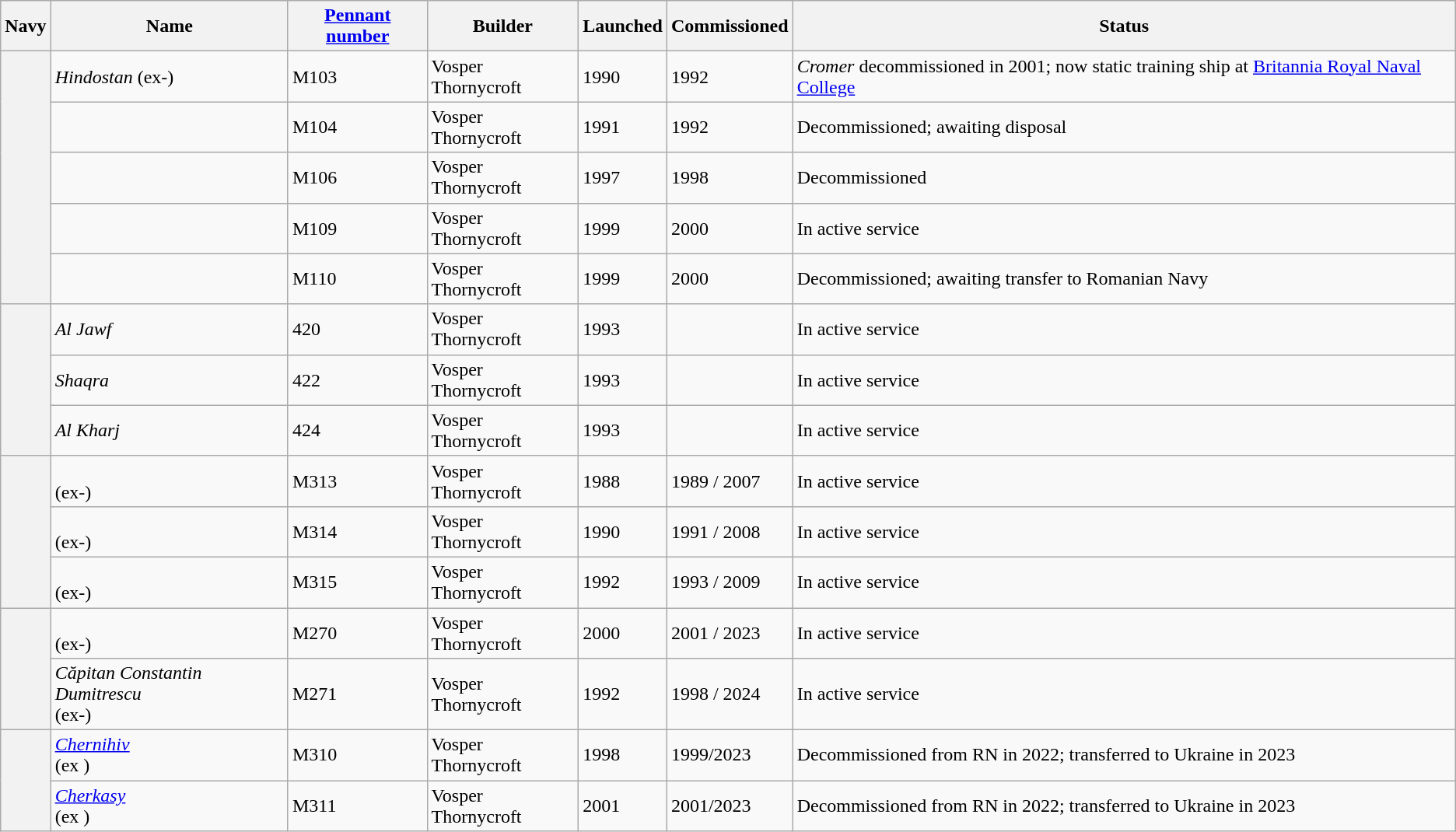<table class="wikitable">
<tr>
<th>Navy</th>
<th>Name</th>
<th><a href='#'>Pennant number</a></th>
<th>Builder</th>
<th>Launched</th>
<th>Commissioned</th>
<th>Status</th>
</tr>
<tr>
<th scope="row" rowspan="5"></th>
<td><em>Hindostan</em> (ex-)</td>
<td>M103</td>
<td>Vosper Thornycroft</td>
<td>1990</td>
<td>1992</td>
<td><em>Cromer</em> decommissioned in 2001; now static training ship at <a href='#'>Britannia Royal Naval College</a></td>
</tr>
<tr>
<td></td>
<td>M104</td>
<td>Vosper Thornycroft</td>
<td>1991</td>
<td>1992</td>
<td>Decommissioned; awaiting disposal</td>
</tr>
<tr>
<td></td>
<td>M106</td>
<td>Vosper Thornycroft</td>
<td>1997</td>
<td>1998</td>
<td>Decommissioned</td>
</tr>
<tr>
<td></td>
<td>M109</td>
<td>Vosper Thornycroft</td>
<td>1999</td>
<td>2000</td>
<td>In active service</td>
</tr>
<tr>
<td></td>
<td>M110</td>
<td>Vosper Thornycroft</td>
<td>1999</td>
<td>2000</td>
<td>Decommissioned; awaiting transfer to Romanian Navy</td>
</tr>
<tr>
<th scope="row" rowspan="3"></th>
<td><em>Al Jawf</em></td>
<td>420</td>
<td>Vosper Thornycroft</td>
<td>1993</td>
<td></td>
<td>In active service</td>
</tr>
<tr>
<td><em>Shaqra</em></td>
<td>422</td>
<td>Vosper Thornycroft</td>
<td>1993</td>
<td></td>
<td>In active service</td>
</tr>
<tr>
<td><em>Al Kharj</em></td>
<td>424</td>
<td>Vosper Thornycroft</td>
<td>1993</td>
<td></td>
<td>In active service</td>
</tr>
<tr>
<th scope="row" rowspan="3"></th>
<td><br>(ex-)</td>
<td>M313</td>
<td>Vosper Thornycroft</td>
<td>1988</td>
<td>1989 / 2007</td>
<td>In active service</td>
</tr>
<tr>
<td><br>(ex-)</td>
<td>M314</td>
<td>Vosper Thornycroft</td>
<td>1990</td>
<td>1991 / 2008</td>
<td>In active service</td>
</tr>
<tr>
<td><br>(ex-)</td>
<td>M315</td>
<td>Vosper Thornycroft</td>
<td>1992</td>
<td>1993 / 2009</td>
<td>In active service</td>
</tr>
<tr>
<th scope="row" rowspan="2"></th>
<td><br>(ex-)</td>
<td>M270</td>
<td>Vosper Thornycroft</td>
<td>2000</td>
<td>2001 / 2023</td>
<td>In active service</td>
</tr>
<tr>
<td><em>Căpitan Constantin Dumitrescu</em><br>(ex-)</td>
<td>M271</td>
<td>Vosper Thornycroft</td>
<td>1992</td>
<td>1998 / 2024</td>
<td>In active service</td>
</tr>
<tr>
<th scope="row" rowspan="2"></th>
<td><em><a href='#'>Chernihiv</a></em><br>(ex )</td>
<td>M310</td>
<td>Vosper Thornycroft</td>
<td>1998</td>
<td>1999/2023</td>
<td>Decommissioned from RN in 2022; transferred to Ukraine in 2023</td>
</tr>
<tr>
<td><em><a href='#'>Cherkasy</a></em><br>(ex )</td>
<td>M311</td>
<td>Vosper Thornycroft</td>
<td>2001</td>
<td>2001/2023</td>
<td>Decommissioned from RN in 2022; transferred to Ukraine in 2023</td>
</tr>
</table>
